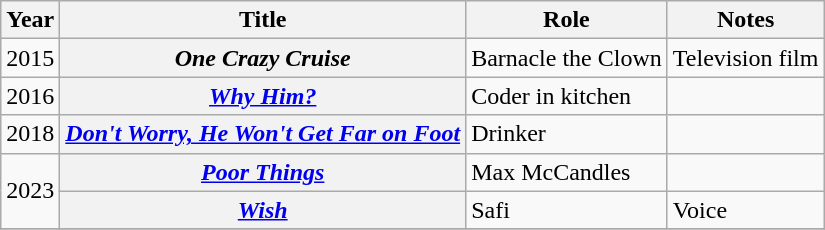<table class="wikitable plainrowheaders sortable">
<tr>
<th scope="col">Year</th>
<th scope="col">Title</th>
<th scope="col">Role</th>
<th scope="col">Notes</th>
</tr>
<tr>
<td>2015</td>
<th scope="row"><em>One Crazy Cruise</em></th>
<td>Barnacle the Clown</td>
<td>Television film</td>
</tr>
<tr>
<td>2016</td>
<th scope=row><em><a href='#'>Why Him?</a></em></th>
<td>Coder in kitchen</td>
<td></td>
</tr>
<tr>
<td>2018</td>
<th scope=row><em><a href='#'>Don't Worry, He Won't Get Far on Foot</a></em></th>
<td>Drinker</td>
<td></td>
</tr>
<tr>
<td rowspan="2">2023</td>
<th scope=row><em><a href='#'>Poor Things</a></em></th>
<td>Max McCandles</td>
<td></td>
</tr>
<tr>
<th scope=row><em><a href='#'>Wish</a></em></th>
<td>Safi</td>
<td>Voice</td>
</tr>
<tr>
</tr>
</table>
